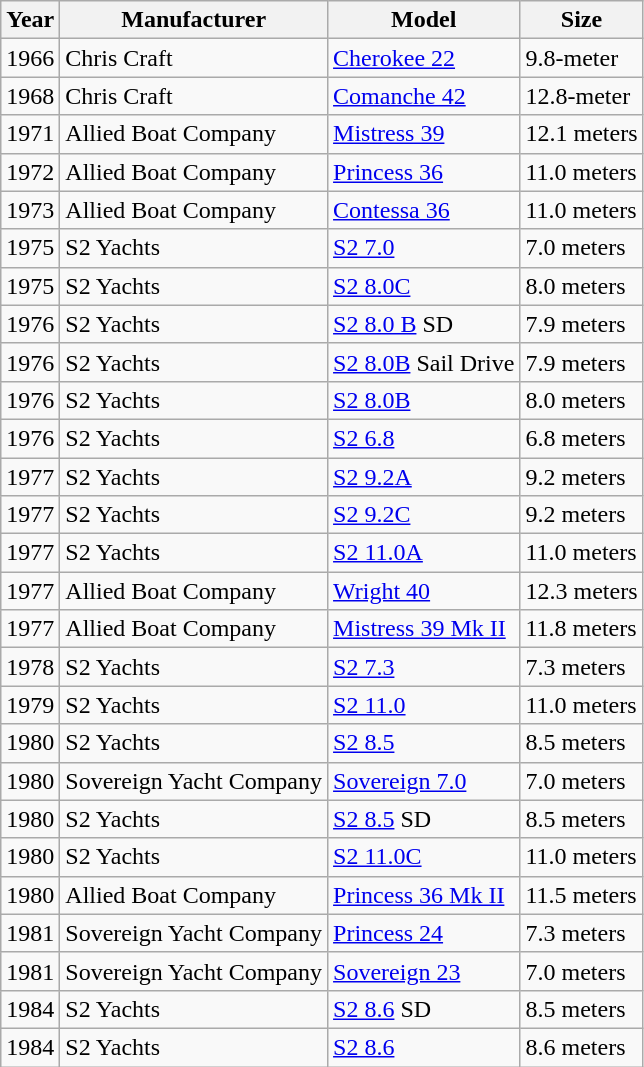<table class="wikitable">
<tr>
<th>Year</th>
<th>Manufacturer</th>
<th>Model</th>
<th>Size</th>
</tr>
<tr>
<td>1966</td>
<td>Chris Craft</td>
<td><a href='#'>Cherokee 22</a></td>
<td>9.8-meter</td>
</tr>
<tr>
<td>1968</td>
<td>Chris Craft</td>
<td><a href='#'>Comanche 42</a></td>
<td>12.8-meter</td>
</tr>
<tr>
<td>1971</td>
<td>Allied Boat Company</td>
<td><a href='#'>Mistress 39</a></td>
<td>12.1 meters</td>
</tr>
<tr>
<td>1972</td>
<td>Allied Boat Company</td>
<td><a href='#'>Princess 36</a></td>
<td>11.0 meters</td>
</tr>
<tr>
<td>1973</td>
<td>Allied Boat Company</td>
<td><a href='#'>Contessa 36</a></td>
<td>11.0 meters</td>
</tr>
<tr>
<td>1975</td>
<td>S2 Yachts</td>
<td><a href='#'>S2 7.0</a></td>
<td>7.0 meters</td>
</tr>
<tr>
<td>1975</td>
<td>S2 Yachts</td>
<td><a href='#'>S2 8.0C</a></td>
<td>8.0 meters</td>
</tr>
<tr>
<td>1976</td>
<td>S2 Yachts</td>
<td><a href='#'>S2 8.0 B</a> SD</td>
<td>7.9 meters</td>
</tr>
<tr>
<td>1976</td>
<td>S2 Yachts</td>
<td><a href='#'>S2 8.0B</a> Sail Drive</td>
<td>7.9 meters</td>
</tr>
<tr>
<td>1976</td>
<td>S2 Yachts</td>
<td><a href='#'>S2 8.0B</a></td>
<td>8.0 meters</td>
</tr>
<tr>
<td>1976</td>
<td>S2 Yachts</td>
<td><a href='#'>S2 6.8</a></td>
<td>6.8 meters</td>
</tr>
<tr>
<td>1977</td>
<td>S2 Yachts</td>
<td><a href='#'>S2 9.2A</a></td>
<td>9.2 meters</td>
</tr>
<tr>
<td>1977</td>
<td>S2 Yachts</td>
<td><a href='#'>S2 9.2C</a></td>
<td>9.2 meters</td>
</tr>
<tr>
<td>1977</td>
<td>S2 Yachts</td>
<td><a href='#'>S2 11.0A</a></td>
<td>11.0 meters</td>
</tr>
<tr>
<td>1977</td>
<td>Allied Boat Company</td>
<td><a href='#'>Wright 40</a></td>
<td>12.3 meters</td>
</tr>
<tr>
<td>1977</td>
<td>Allied Boat Company</td>
<td><a href='#'>Mistress 39 Mk II</a></td>
<td>11.8 meters</td>
</tr>
<tr>
<td>1978</td>
<td>S2 Yachts</td>
<td><a href='#'>S2 7.3</a></td>
<td>7.3 meters</td>
</tr>
<tr>
<td>1979</td>
<td>S2 Yachts</td>
<td><a href='#'>S2 11.0</a></td>
<td>11.0 meters</td>
</tr>
<tr>
<td>1980</td>
<td>S2 Yachts</td>
<td><a href='#'>S2 8.5</a></td>
<td>8.5 meters</td>
</tr>
<tr>
<td>1980</td>
<td>Sovereign Yacht Company</td>
<td><a href='#'>Sovereign 7.0</a></td>
<td>7.0 meters</td>
</tr>
<tr>
<td>1980</td>
<td>S2 Yachts</td>
<td><a href='#'>S2 8.5</a> SD</td>
<td>8.5 meters</td>
</tr>
<tr>
<td>1980</td>
<td>S2 Yachts</td>
<td><a href='#'>S2 11.0C</a></td>
<td>11.0 meters</td>
</tr>
<tr>
<td>1980</td>
<td>Allied Boat Company</td>
<td><a href='#'>Princess 36 Mk II</a></td>
<td>11.5 meters</td>
</tr>
<tr>
<td>1981</td>
<td>Sovereign Yacht Company</td>
<td><a href='#'>Princess 24</a></td>
<td>7.3 meters</td>
</tr>
<tr>
<td>1981</td>
<td>Sovereign Yacht Company</td>
<td><a href='#'>Sovereign 23</a></td>
<td>7.0 meters</td>
</tr>
<tr>
<td>1984</td>
<td>S2 Yachts</td>
<td><a href='#'>S2 8.6</a> SD</td>
<td>8.5 meters</td>
</tr>
<tr>
<td>1984</td>
<td>S2 Yachts</td>
<td><a href='#'>S2 8.6</a></td>
<td>8.6 meters</td>
</tr>
</table>
